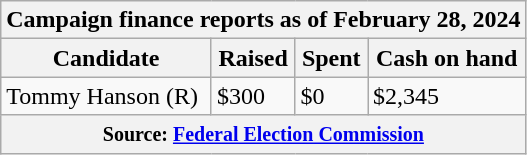<table class="wikitable sortable">
<tr>
<th colspan=4>Campaign finance reports as of February 28, 2024</th>
</tr>
<tr style="text-align:center;">
<th>Candidate</th>
<th>Raised</th>
<th>Spent</th>
<th>Cash on hand</th>
</tr>
<tr>
<td>Tommy Hanson (R)</td>
<td>$300</td>
<td>$0</td>
<td>$2,345</td>
</tr>
<tr>
<th colspan="4"><small>Source: <a href='#'>Federal Election Commission</a></small></th>
</tr>
</table>
